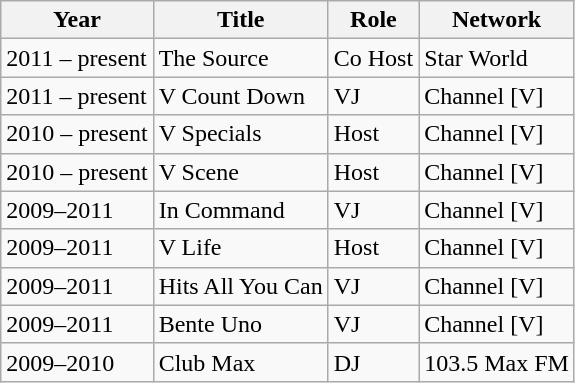<table class="wikitable">
<tr>
<th>Year</th>
<th>Title</th>
<th>Role</th>
<th>Network</th>
</tr>
<tr>
<td>2011 – present</td>
<td>The Source</td>
<td>Co Host</td>
<td>Star World</td>
</tr>
<tr>
<td>2011 – present</td>
<td>V Count Down</td>
<td>VJ</td>
<td>Channel [V]</td>
</tr>
<tr>
<td>2010 – present</td>
<td>V Specials</td>
<td>Host</td>
<td>Channel [V]</td>
</tr>
<tr>
<td>2010 – present</td>
<td>V Scene</td>
<td>Host</td>
<td>Channel [V]</td>
</tr>
<tr>
<td>2009–2011</td>
<td>In Command</td>
<td>VJ</td>
<td>Channel [V]</td>
</tr>
<tr>
<td>2009–2011</td>
<td>V Life</td>
<td>Host</td>
<td>Channel [V]</td>
</tr>
<tr>
<td>2009–2011</td>
<td>Hits All You Can</td>
<td>VJ</td>
<td>Channel [V]</td>
</tr>
<tr>
<td>2009–2011</td>
<td>Bente Uno</td>
<td>VJ</td>
<td>Channel [V]</td>
</tr>
<tr>
<td>2009–2010</td>
<td>Club Max</td>
<td>DJ</td>
<td>103.5 Max FM</td>
</tr>
</table>
